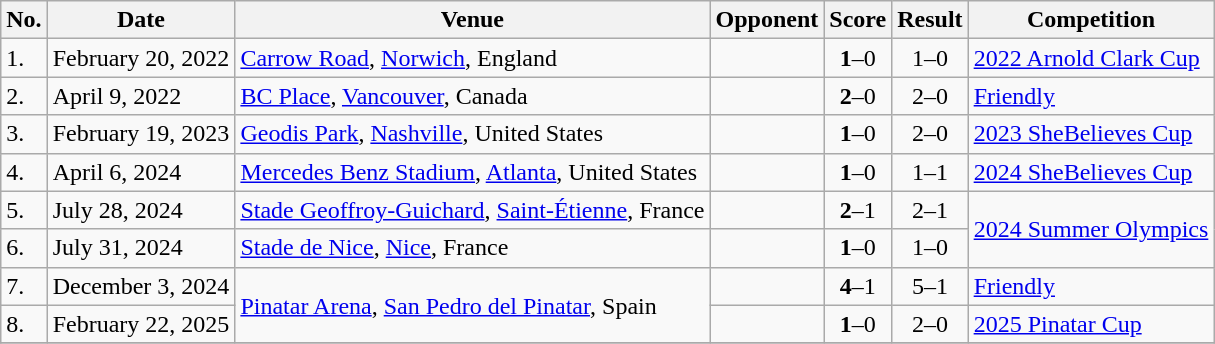<table class="wikitable">
<tr>
<th>No.</th>
<th>Date</th>
<th>Venue</th>
<th>Opponent</th>
<th>Score</th>
<th>Result</th>
<th>Competition</th>
</tr>
<tr>
<td>1.</td>
<td>February 20, 2022</td>
<td><a href='#'>Carrow Road</a>, <a href='#'>Norwich</a>, England</td>
<td></td>
<td align="center"><strong>1</strong>–0</td>
<td align="center">1–0</td>
<td><a href='#'>2022 Arnold Clark Cup</a></td>
</tr>
<tr>
<td>2.</td>
<td>April 9, 2022</td>
<td><a href='#'>BC Place</a>, <a href='#'>Vancouver</a>, Canada</td>
<td></td>
<td align="center"><strong>2</strong>–0</td>
<td align="center">2–0</td>
<td><a href='#'>Friendly</a></td>
</tr>
<tr>
<td>3.</td>
<td>February 19, 2023</td>
<td><a href='#'>Geodis Park</a>, <a href='#'>Nashville</a>, United States</td>
<td></td>
<td align="center"><strong>1</strong>–0</td>
<td align="center">2–0</td>
<td><a href='#'>2023 SheBelieves Cup</a></td>
</tr>
<tr>
<td>4.</td>
<td>April 6, 2024</td>
<td><a href='#'>Mercedes Benz Stadium</a>, <a href='#'>Atlanta</a>, United States</td>
<td></td>
<td align=center><strong>1</strong>–0</td>
<td align=center>1–1 </td>
<td><a href='#'>2024 SheBelieves Cup</a></td>
</tr>
<tr>
<td>5.</td>
<td>July 28, 2024</td>
<td><a href='#'>Stade Geoffroy-Guichard</a>, <a href='#'>Saint-Étienne</a>, France</td>
<td></td>
<td align=center><strong>2</strong>–1</td>
<td align=center>2–1</td>
<td rowspan=2><a href='#'>2024 Summer Olympics</a></td>
</tr>
<tr>
<td>6.</td>
<td>July 31, 2024</td>
<td><a href='#'>Stade de Nice</a>, <a href='#'>Nice</a>, France</td>
<td></td>
<td align=center><strong>1</strong>–0</td>
<td align=center>1–0</td>
</tr>
<tr>
<td>7.</td>
<td>December 3, 2024</td>
<td rowspan=2><a href='#'>Pinatar Arena</a>, <a href='#'>San Pedro del Pinatar</a>, Spain</td>
<td></td>
<td align=center><strong>4</strong>–1</td>
<td align=center>5–1</td>
<td><a href='#'>Friendly</a></td>
</tr>
<tr>
<td>8.</td>
<td>February 22, 2025</td>
<td></td>
<td align=center><strong>1</strong>–0</td>
<td align=center>2–0</td>
<td><a href='#'>2025 Pinatar Cup</a></td>
</tr>
<tr>
</tr>
</table>
